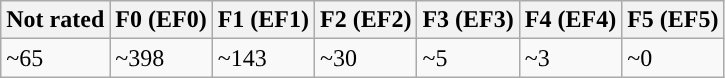<table class="wikitable mw-collapsible">
<tr>
<th>Not rated</th>
<th style="background-color:#">F0 (EF0)</th>
<th style="background-color:#">F1 (EF1)</th>
<th style="background-color:#">F2 (EF2)</th>
<th style="background-color:#">F3 (EF3)</th>
<th style="background-color:#">F4 (EF4)</th>
<th style="background-color:#">F5 (EF5)</th>
</tr>
<tr>
<td>~65</td>
<td>~398</td>
<td>~143</td>
<td>~30</td>
<td>~5</td>
<td>~3</td>
<td>~0</td>
</tr>
</table>
